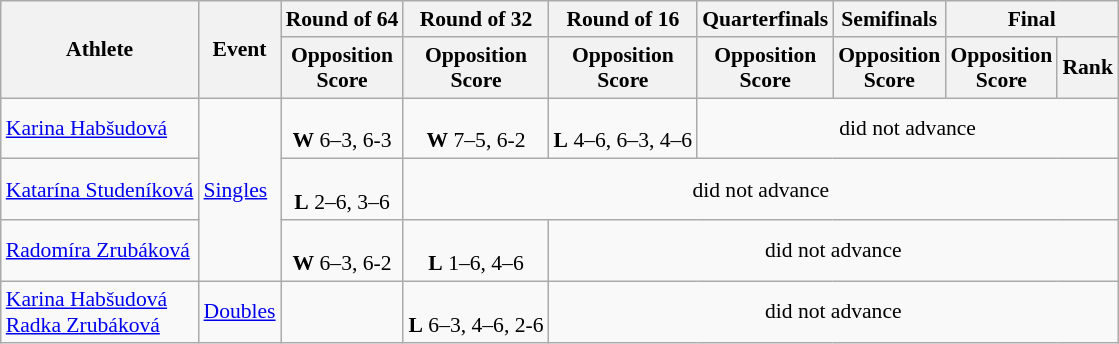<table class="wikitable" border="1" style="font-size:90%">
<tr>
<th rowspan=2>Athlete</th>
<th rowspan=2>Event</th>
<th>Round of 64</th>
<th>Round of 32</th>
<th>Round of 16</th>
<th>Quarterfinals</th>
<th>Semifinals</th>
<th colspan=2>Final</th>
</tr>
<tr>
<th>Opposition<br>Score</th>
<th>Opposition<br>Score</th>
<th>Opposition<br>Score</th>
<th>Opposition<br>Score</th>
<th>Opposition<br>Score</th>
<th>Opposition<br>Score</th>
<th>Rank</th>
</tr>
<tr>
<td><a href='#'>Karina Habšudová</a></td>
<td rowspan=3><a href='#'>Singles</a></td>
<td align=center><br><strong>W</strong> 6–3, 6-3</td>
<td align=center><br><strong>W</strong> 7–5, 6-2</td>
<td align=center><br><strong>L</strong> 4–6, 6–3, 4–6</td>
<td align=center colspan=4>did not advance</td>
</tr>
<tr>
<td><a href='#'>Katarína Studeníková</a></td>
<td align=center><br><strong>L</strong> 2–6, 3–6</td>
<td align=center colspan=6>did not advance</td>
</tr>
<tr>
<td><a href='#'>Radomíra Zrubáková</a></td>
<td align=center><br><strong>W</strong> 6–3, 6-2</td>
<td align=center><br><strong>L</strong> 1–6, 4–6</td>
<td align=center colspan=6>did not advance</td>
</tr>
<tr>
<td><a href='#'>Karina Habšudová</a><br><a href='#'>Radka Zrubáková</a></td>
<td rowspan=1><a href='#'>Doubles</a></td>
<td></td>
<td align=center><br><strong>L</strong> 6–3, 4–6, 2-6</td>
<td align=center colspan=6>did not advance</td>
</tr>
</table>
